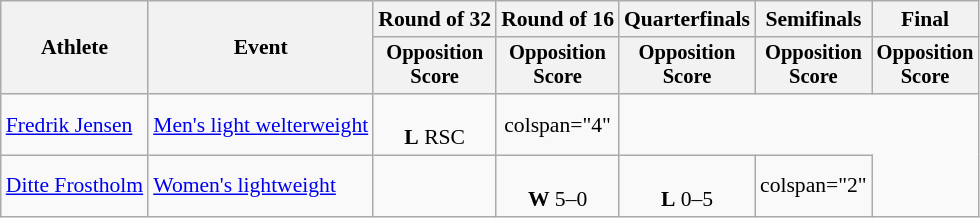<table class="wikitable" style="font-size:90%; text-align:center;">
<tr>
<th rowspan="2">Athlete</th>
<th rowspan="2">Event</th>
<th>Round of 32</th>
<th>Round of 16</th>
<th>Quarterfinals</th>
<th>Semifinals</th>
<th>Final</th>
</tr>
<tr style="font-size:95%;">
<th>Opposition<br>Score</th>
<th>Opposition<br>Score</th>
<th>Opposition<br>Score</th>
<th>Opposition<br>Score</th>
<th>Opposition<br>Score</th>
</tr>
<tr>
<td style="text-align:left;"><a href='#'>Fredrik Jensen</a></td>
<td style="text-align:left;"><a href='#'>Men's light welterweight</a></td>
<td><br> <strong>L</strong> RSC</td>
<td>colspan="4" </td>
</tr>
<tr>
<td style="text-align:left;"><a href='#'>Ditte Frostholm</a></td>
<td style="text-align:left;"><a href='#'>Women's lightweight</a></td>
<td></td>
<td><br> <strong>W</strong> 5–0</td>
<td><br> <strong>L</strong> 0–5</td>
<td>colspan="2" </td>
</tr>
</table>
